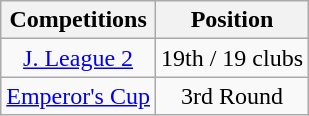<table class="wikitable" style="text-align:center;">
<tr>
<th>Competitions</th>
<th>Position</th>
</tr>
<tr>
<td><a href='#'>J. League 2</a></td>
<td>19th / 19 clubs</td>
</tr>
<tr>
<td><a href='#'>Emperor's Cup</a></td>
<td>3rd Round</td>
</tr>
</table>
